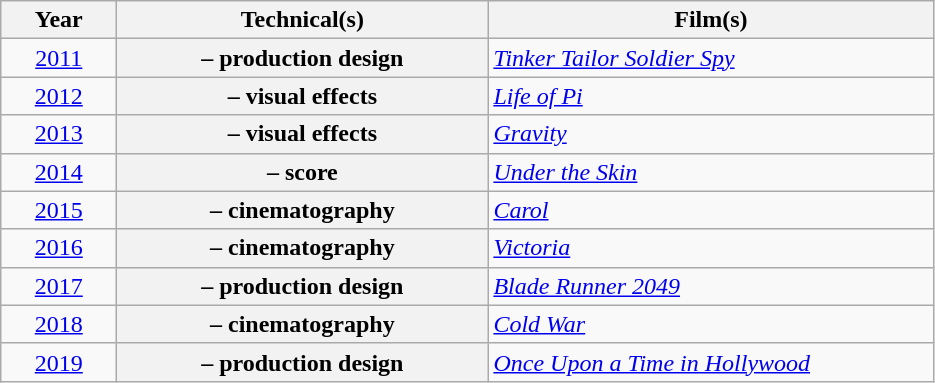<table class="sortable wikitable plainrowheaders">
<tr>
<th scope="col" width=70>Year</th>
<th scope="col" width=240>Technical(s)</th>
<th scope="col" width=290>Film(s)</th>
</tr>
<tr>
<td align=center><a href='#'>2011</a></td>
<th scope=row> – production design</th>
<td><em><a href='#'>Tinker Tailor Soldier Spy</a></em></td>
</tr>
<tr>
<td align=center><a href='#'>2012</a></td>
<th scope=row> – visual effects</th>
<td><em><a href='#'>Life of Pi</a></em></td>
</tr>
<tr>
<td align=center><a href='#'>2013</a></td>
<th scope=row> – visual effects</th>
<td><em><a href='#'>Gravity</a></em></td>
</tr>
<tr>
<td align=center><a href='#'>2014</a></td>
<th scope=row> – score</th>
<td><em><a href='#'>Under the Skin</a></em></td>
</tr>
<tr>
<td align=center><a href='#'>2015</a></td>
<th scope=row> – cinematography</th>
<td><em><a href='#'>Carol</a></em></td>
</tr>
<tr>
<td align=center><a href='#'>2016</a></td>
<th scope=row> – cinematography</th>
<td><em><a href='#'>Victoria</a></em></td>
</tr>
<tr>
<td align=center><a href='#'>2017</a></td>
<th scope=row> – production design</th>
<td><em><a href='#'>Blade Runner 2049</a></em></td>
</tr>
<tr>
<td align=center><a href='#'>2018</a></td>
<th scope=row> – cinematography</th>
<td><em><a href='#'>Cold War</a></em></td>
</tr>
<tr>
<td align=center><a href='#'>2019</a></td>
<th scope=row> – production design</th>
<td><em><a href='#'>Once Upon a Time in Hollywood</a></em></td>
</tr>
</table>
